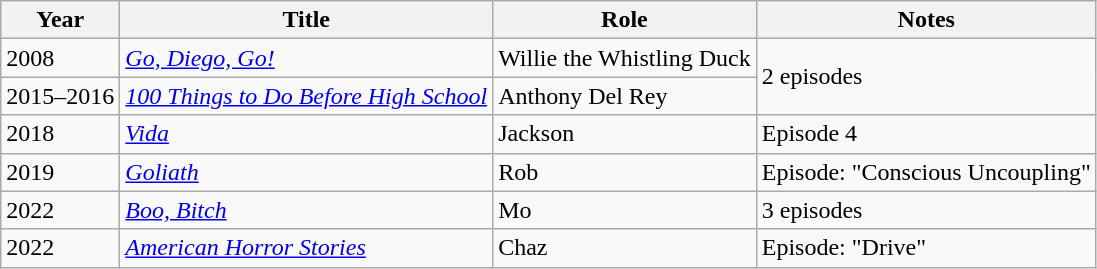<table class="wikitable sortable">
<tr>
<th>Year</th>
<th>Title</th>
<th>Role</th>
<th class="unsortable">Notes</th>
</tr>
<tr>
<td>2008</td>
<td><em><a href='#'>Go, Diego, Go!</a></em></td>
<td>Willie the Whistling Duck</td>
<td rowspan=2>2 episodes</td>
</tr>
<tr>
<td>2015–2016</td>
<td><em><a href='#'>100 Things to Do Before High School</a></em></td>
<td>Anthony Del Rey</td>
</tr>
<tr>
<td>2018</td>
<td><em><a href='#'>Vida</a></em></td>
<td>Jackson</td>
<td>Episode 4</td>
</tr>
<tr>
<td>2019</td>
<td><em><a href='#'>Goliath</a></em></td>
<td>Rob</td>
<td>Episode: "Conscious Uncoupling"</td>
</tr>
<tr>
<td>2022</td>
<td><em><a href='#'>Boo, Bitch</a></em></td>
<td>Mo</td>
<td>3 episodes</td>
</tr>
<tr>
<td>2022</td>
<td><em><a href='#'>American Horror Stories</a></em></td>
<td>Chaz</td>
<td>Episode: "Drive"</td>
</tr>
</table>
